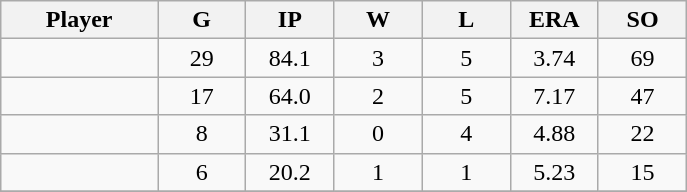<table class="wikitable sortable">
<tr>
<th bgcolor="#DDDDFF" width="16%">Player</th>
<th bgcolor="#DDDDFF" width="9%">G</th>
<th bgcolor="#DDDDFF" width="9%">IP</th>
<th bgcolor="#DDDDFF" width="9%">W</th>
<th bgcolor="#DDDDFF" width="9%">L</th>
<th bgcolor="#DDDDFF" width="9%">ERA</th>
<th bgcolor="#DDDDFF" width="9%">SO</th>
</tr>
<tr align="center">
<td></td>
<td>29</td>
<td>84.1</td>
<td>3</td>
<td>5</td>
<td>3.74</td>
<td>69</td>
</tr>
<tr align="center">
<td></td>
<td>17</td>
<td>64.0</td>
<td>2</td>
<td>5</td>
<td>7.17</td>
<td>47</td>
</tr>
<tr align="center">
<td></td>
<td>8</td>
<td>31.1</td>
<td>0</td>
<td>4</td>
<td>4.88</td>
<td>22</td>
</tr>
<tr align="center">
<td></td>
<td>6</td>
<td>20.2</td>
<td>1</td>
<td>1</td>
<td>5.23</td>
<td>15</td>
</tr>
<tr align="center">
</tr>
</table>
